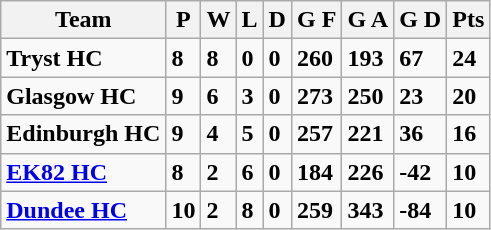<table class="wikitable">
<tr>
<th><strong>Team</strong></th>
<th><strong>P</strong></th>
<th><strong>W</strong></th>
<th><strong>L</strong></th>
<th><strong>D</strong></th>
<th><strong>G F</strong></th>
<th><strong>G A</strong></th>
<th><strong>G D</strong></th>
<th><strong>Pts</strong></th>
</tr>
<tr>
<td><strong>Tryst HC</strong></td>
<td><strong>8</strong></td>
<td><strong>8</strong></td>
<td><strong>0</strong></td>
<td><strong>0</strong></td>
<td><strong>260</strong></td>
<td><strong>193</strong></td>
<td><strong>67</strong></td>
<td><strong>24</strong></td>
</tr>
<tr>
<td><strong>Glasgow HC</strong></td>
<td><strong>9</strong></td>
<td><strong>6</strong></td>
<td><strong>3</strong></td>
<td><strong>0</strong></td>
<td><strong>273</strong></td>
<td><strong>250</strong></td>
<td><strong>23</strong></td>
<td><strong>20</strong></td>
</tr>
<tr>
<td><strong>Edinburgh HC</strong></td>
<td><strong>9</strong></td>
<td><strong>4</strong></td>
<td><strong>5</strong></td>
<td><strong>0</strong></td>
<td><strong>257</strong></td>
<td><strong>221</strong></td>
<td><strong>36</strong></td>
<td><strong>16</strong></td>
</tr>
<tr>
<td><strong><a href='#'>EK82 HC</a></strong></td>
<td><strong>8</strong></td>
<td><strong>2</strong></td>
<td><strong>6</strong></td>
<td><strong>0</strong></td>
<td><strong>184</strong></td>
<td><strong>226</strong></td>
<td><strong>-42</strong></td>
<td><strong>10</strong></td>
</tr>
<tr>
<td><strong><a href='#'>Dundee HC</a></strong></td>
<td><strong>10</strong></td>
<td><strong>2</strong></td>
<td><strong>8</strong></td>
<td><strong>0</strong></td>
<td><strong>259</strong></td>
<td><strong>343</strong></td>
<td><strong>-84</strong></td>
<td><strong>10</strong></td>
</tr>
</table>
